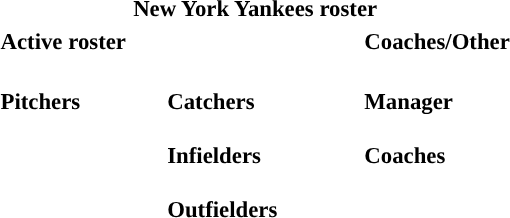<table class="toccolours" style="font-size: 95%;">
<tr>
<th colspan="10">New York Yankees roster</th>
</tr>
<tr>
<td colspan="4"><strong>Active roster</strong></td>
<td colspan="1"><strong>Coaches/Other</strong></td>
</tr>
<tr>
<td style="vertical-align:top;"><br><strong>Pitchers</strong><br>












</td>
<td width="50px"> </td>
<td style="vertical-align:top;"><br><strong>Catchers</strong><br>

<br><strong>Infielders</strong><br>






<br><strong>Outfielders</strong><br>



</td>
<td width="50"> </td>
<td style="vertical-align:top;"><br><strong>Manager</strong><br>
<br><strong>Coaches</strong><br>








</td>
</tr>
</table>
